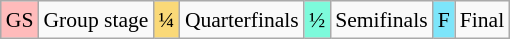<table class="wikitable" style="margin:0.5em auto; font-size:90%; line-height:1.25em;">
<tr>
<td style="background-color:#FFBBBB; text-align:center;">GS</td>
<td>Group stage</td>
<td style="background-color:#FAD978; text-align:center;">¼</td>
<td>Quarterfinals</td>
<td style="background-color:#7DFADB; text-align:center;">½</td>
<td>Semifinals</td>
<td style="background-color:#7DE5FA; text-align:center;">F</td>
<td>Final</td>
</tr>
</table>
